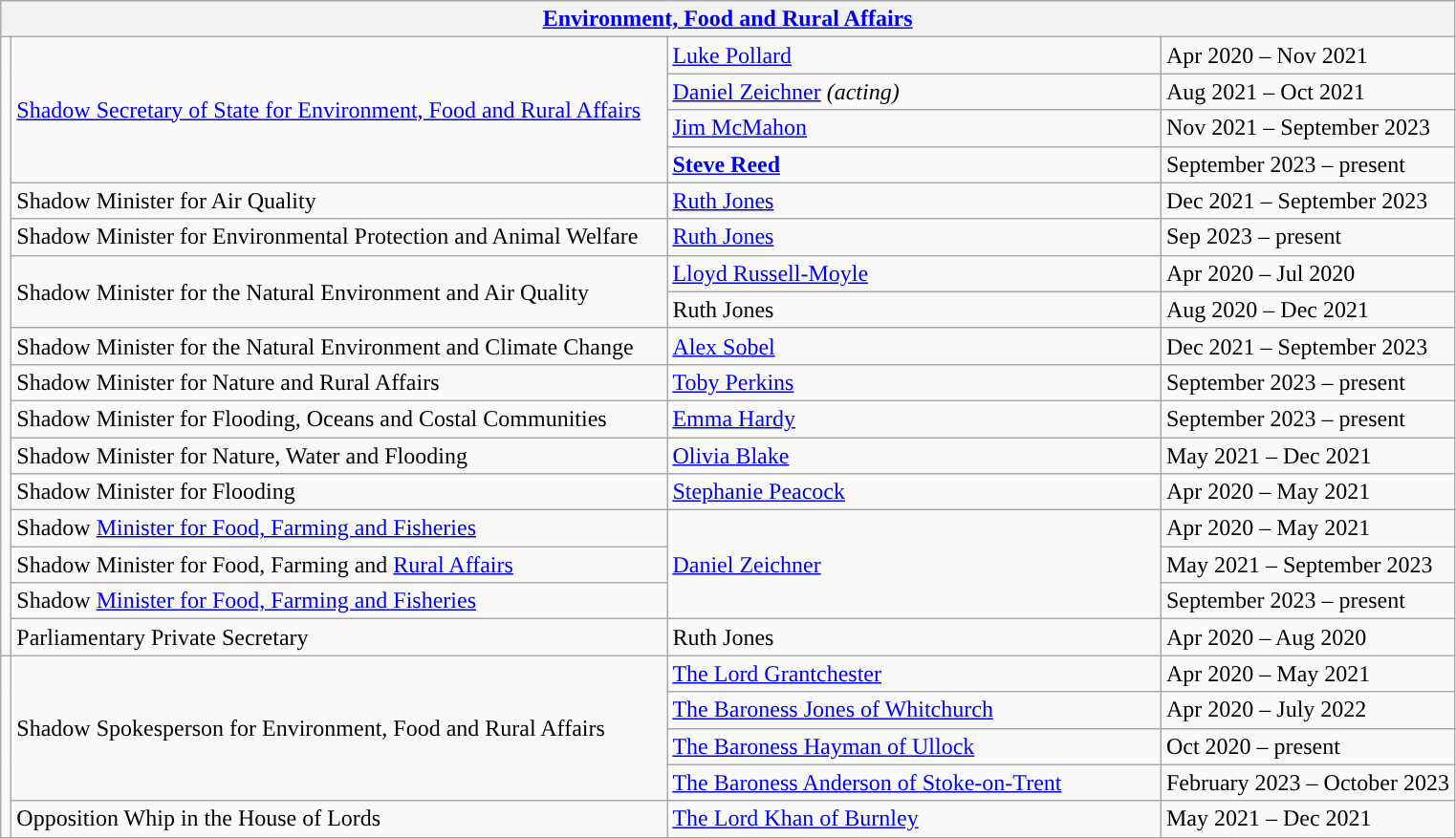<table class="wikitable">
<tr>
<th colspan="4"><a href='#'>Environment, Food and Rural Affairs</a></th>
</tr>
<tr>
<td rowspan="17" style="background: "></td>
<td rowspan="4" style="width: 450px;"><a href='#'>Shadow Secretary of State for Environment, Food and Rural Affairs</a></td>
<td style="width: 337px;"><a href='#'>Luke Pollard</a></td>
<td>Apr 2020 – Nov 2021</td>
</tr>
<tr>
<td><a href='#'>Daniel Zeichner</a> <em>(acting)</em></td>
<td>Aug 2021 – Oct 2021</td>
</tr>
<tr>
<td><a href='#'>Jim McMahon</a></td>
<td>Nov 2021 – September 2023</td>
</tr>
<tr>
<td><strong><a href='#'>Steve Reed</a></strong></td>
<td>September 2023 – present</td>
</tr>
<tr>
<td>Shadow Minister for Air Quality</td>
<td><a href='#'>Ruth Jones</a></td>
<td>Dec 2021 – September 2023</td>
</tr>
<tr>
<td>Shadow Minister for Environmental Protection and Animal Welfare</td>
<td><a href='#'>Ruth Jones</a></td>
<td>Sep 2023 – present</td>
</tr>
<tr>
<td rowspan="2">Shadow Minister for the Natural Environment and Air Quality</td>
<td><a href='#'>Lloyd Russell-Moyle</a></td>
<td>Apr 2020 – Jul 2020</td>
</tr>
<tr>
<td>Ruth Jones</td>
<td>Aug 2020 – Dec 2021</td>
</tr>
<tr>
<td>Shadow Minister for the Natural Environment and Climate Change</td>
<td><a href='#'>Alex Sobel</a></td>
<td>Dec 2021 – September 2023</td>
</tr>
<tr>
<td>Shadow Minister for Nature and Rural Affairs</td>
<td><a href='#'>Toby Perkins</a></td>
<td>September 2023 – present</td>
</tr>
<tr>
<td>Shadow Minister for Flooding, Oceans and Costal Communities</td>
<td><a href='#'>Emma Hardy</a></td>
<td>September 2023 – present</td>
</tr>
<tr>
<td>Shadow Minister for Nature, Water and Flooding</td>
<td><a href='#'>Olivia Blake</a></td>
<td>May 2021 – Dec 2021</td>
</tr>
<tr>
<td>Shadow Minister for Flooding</td>
<td><a href='#'>Stephanie Peacock</a></td>
<td>Apr 2020 – May 2021</td>
</tr>
<tr>
<td>Shadow <a href='#'>Minister for Food, Farming and Fisheries</a></td>
<td rowspan="3"><a href='#'>Daniel Zeichner</a></td>
<td>Apr 2020 – May 2021</td>
</tr>
<tr>
<td>Shadow Minister for Food, Farming and <a href='#'>Rural Affairs</a></td>
<td>May 2021 – September 2023</td>
</tr>
<tr>
<td>Shadow <a href='#'>Minister for Food, Farming and Fisheries</a></td>
<td>September 2023 – present</td>
</tr>
<tr>
<td>Parliamentary Private Secretary</td>
<td>Ruth Jones</td>
<td>Apr 2020 – Aug 2020</td>
</tr>
<tr>
<td rowspan="5" style="background: "></td>
<td rowspan="4">Shadow Spokesperson for Environment, Food and Rural Affairs</td>
<td><a href='#'>The Lord Grantchester</a></td>
<td>Apr 2020 – May 2021</td>
</tr>
<tr>
<td><a href='#'>The Baroness Jones of Whitchurch</a></td>
<td>Apr 2020 – July 2022</td>
</tr>
<tr>
<td><a href='#'>The Baroness Hayman of Ullock</a></td>
<td>Oct 2020 – present</td>
</tr>
<tr>
<td><a href='#'>The Baroness Anderson of Stoke-on-Trent</a></td>
<td>February 2023 – October 2023</td>
</tr>
<tr>
<td>Opposition Whip in the House of Lords</td>
<td><a href='#'>The Lord Khan of Burnley</a></td>
<td>May 2021 – Dec 2021</td>
</tr>
</table>
